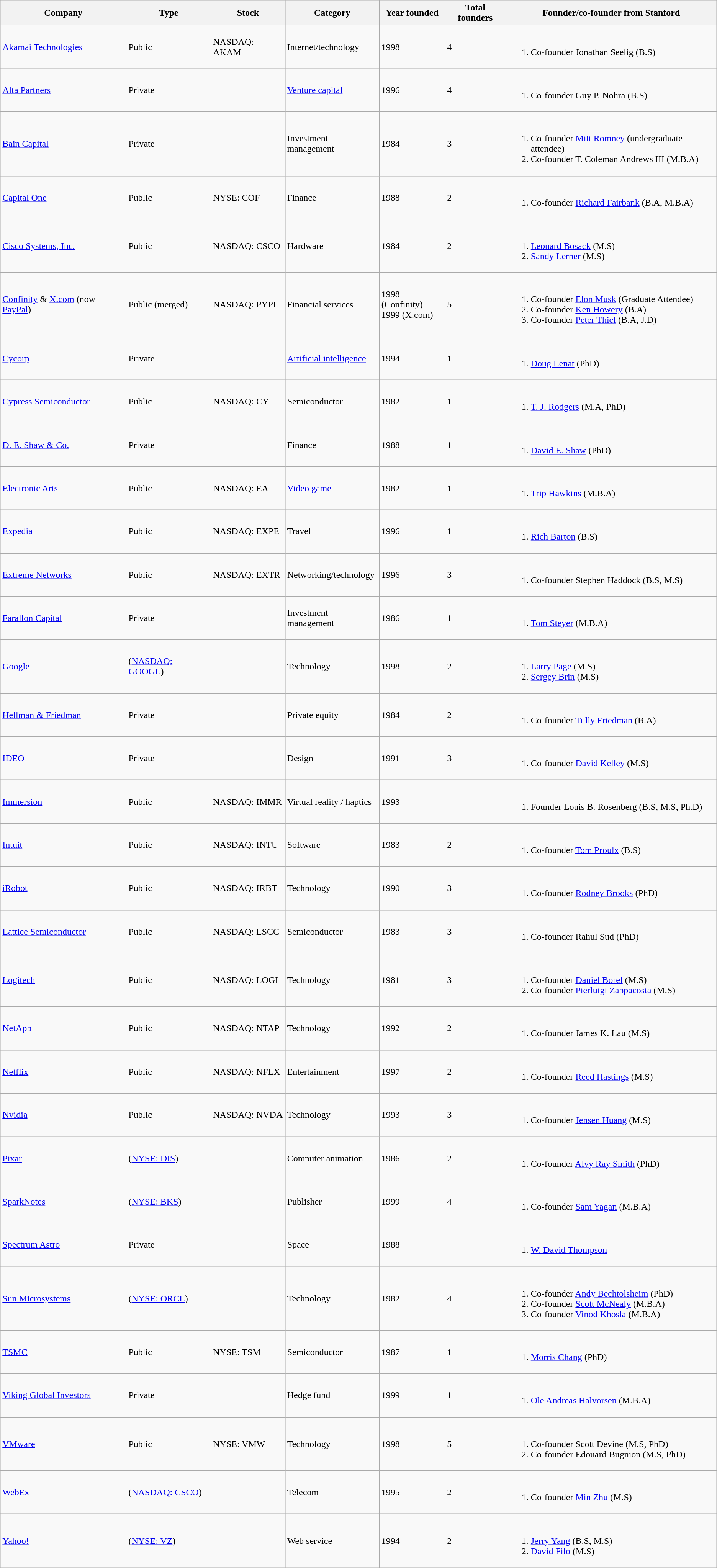<table class="wikitable sortable">
<tr>
<th>Company</th>
<th>Type</th>
<th>Stock</th>
<th>Category</th>
<th>Year founded</th>
<th>Total founders</th>
<th>Founder/co-founder from Stanford</th>
</tr>
<tr>
<td><a href='#'>Akamai Technologies</a></td>
<td>Public</td>
<td>NASDAQ: AKAM</td>
<td>Internet/technology</td>
<td>1998</td>
<td>4</td>
<td><br><ol><li>Co-founder Jonathan Seelig (B.S)</li></ol></td>
</tr>
<tr>
<td><a href='#'>Alta Partners</a></td>
<td>Private</td>
<td></td>
<td><a href='#'>Venture capital</a></td>
<td>1996</td>
<td>4</td>
<td><br><ol><li>Co-founder Guy P. Nohra (B.S)</li></ol></td>
</tr>
<tr>
<td><a href='#'>Bain Capital</a></td>
<td>Private</td>
<td></td>
<td>Investment management</td>
<td>1984</td>
<td>3</td>
<td><br><ol><li>Co-founder <a href='#'>Mitt Romney</a> (undergraduate attendee)</li><li>Co-founder T. Coleman Andrews III (M.B.A)</li></ol></td>
</tr>
<tr>
<td><a href='#'>Capital One</a></td>
<td>Public</td>
<td>NYSE: COF</td>
<td>Finance</td>
<td>1988</td>
<td>2</td>
<td><br><ol><li>Co-founder <a href='#'>Richard Fairbank</a> (B.A, M.B.A)</li></ol></td>
</tr>
<tr>
<td><a href='#'>Cisco Systems, Inc.</a></td>
<td>Public</td>
<td>NASDAQ: CSCO</td>
<td>Hardware</td>
<td>1984</td>
<td>2</td>
<td><br><ol><li><a href='#'>Leonard Bosack</a> (M.S)</li><li><a href='#'>Sandy Lerner</a> (M.S)</li></ol></td>
</tr>
<tr>
<td><a href='#'>Confinity</a> & <a href='#'>X.com</a> (now <a href='#'>PayPal</a>)</td>
<td>Public (merged)</td>
<td>NASDAQ: PYPL</td>
<td>Financial services</td>
<td>1998 (Confinity)<br>1999 (X.com)</td>
<td>5</td>
<td><br><ol><li>Co-founder <a href='#'>Elon Musk</a> (Graduate Attendee)</li><li>Co-founder <a href='#'>Ken Howery</a> (B.A)</li><li>Co-founder <a href='#'>Peter Thiel</a> (B.A, J.D)</li></ol></td>
</tr>
<tr>
<td><a href='#'>Cycorp</a></td>
<td>Private</td>
<td></td>
<td><a href='#'>Artificial intelligence</a></td>
<td>1994</td>
<td>1</td>
<td><br><ol><li><a href='#'>Doug Lenat</a> (PhD)</li></ol></td>
</tr>
<tr>
<td><a href='#'>Cypress Semiconductor</a></td>
<td>Public</td>
<td>NASDAQ: CY</td>
<td>Semiconductor</td>
<td>1982</td>
<td>1</td>
<td><br><ol><li><a href='#'>T. J. Rodgers</a> (M.A, PhD)</li></ol></td>
</tr>
<tr>
<td><a href='#'>D. E. Shaw & Co.</a></td>
<td>Private</td>
<td></td>
<td>Finance</td>
<td>1988</td>
<td>1</td>
<td><br><ol><li><a href='#'>David E. Shaw</a> (PhD)</li></ol></td>
</tr>
<tr>
<td><a href='#'>Electronic Arts</a></td>
<td>Public</td>
<td>NASDAQ: EA</td>
<td><a href='#'>Video game</a></td>
<td>1982</td>
<td>1</td>
<td><br><ol><li><a href='#'>Trip Hawkins</a> (M.B.A)</li></ol></td>
</tr>
<tr>
<td><a href='#'>Expedia</a></td>
<td>Public</td>
<td>NASDAQ: EXPE</td>
<td>Travel</td>
<td>1996</td>
<td>1</td>
<td><br><ol><li><a href='#'>Rich Barton</a> (B.S)</li></ol></td>
</tr>
<tr>
<td><a href='#'>Extreme Networks</a></td>
<td>Public</td>
<td>NASDAQ: EXTR</td>
<td>Networking/technology</td>
<td>1996</td>
<td>3</td>
<td><br><ol><li>Co-founder Stephen Haddock (B.S, M.S)</li></ol></td>
</tr>
<tr>
<td><a href='#'>Farallon Capital</a></td>
<td>Private</td>
<td></td>
<td>Investment management</td>
<td>1986</td>
<td>1</td>
<td><br><ol><li><a href='#'>Tom Steyer</a> (M.B.A)</li></ol></td>
</tr>
<tr>
<td><a href='#'>Google</a></td>
<td>(<a href='#'>NASDAQ: GOOGL</a>)</td>
<td></td>
<td>Technology</td>
<td>1998</td>
<td>2</td>
<td><br><ol><li><a href='#'>Larry Page</a> (M.S)</li><li><a href='#'>Sergey Brin</a> (M.S)</li></ol></td>
</tr>
<tr>
<td><a href='#'>Hellman & Friedman</a></td>
<td>Private</td>
<td></td>
<td>Private equity</td>
<td>1984</td>
<td>2</td>
<td><br><ol><li>Co-founder <a href='#'>Tully Friedman</a> (B.A)</li></ol></td>
</tr>
<tr>
<td><a href='#'>IDEO</a></td>
<td>Private</td>
<td></td>
<td>Design</td>
<td>1991</td>
<td>3</td>
<td><br><ol><li>Co-founder <a href='#'>David Kelley</a> (M.S)</li></ol></td>
</tr>
<tr>
<td><a href='#'>Immersion</a></td>
<td>Public</td>
<td>NASDAQ: IMMR</td>
<td>Virtual reality / haptics</td>
<td>1993</td>
<td></td>
<td><br><ol><li>Founder Louis B. Rosenberg (B.S, M.S, Ph.D)</li></ol></td>
</tr>
<tr>
<td><a href='#'>Intuit</a></td>
<td>Public</td>
<td>NASDAQ: INTU</td>
<td>Software</td>
<td>1983</td>
<td>2</td>
<td><br><ol><li>Co-founder <a href='#'>Tom Proulx</a> (B.S)</li></ol></td>
</tr>
<tr>
<td><a href='#'>iRobot</a></td>
<td>Public</td>
<td>NASDAQ: IRBT</td>
<td>Technology</td>
<td>1990</td>
<td>3</td>
<td><br><ol><li>Co-founder <a href='#'>Rodney Brooks</a> (PhD)</li></ol></td>
</tr>
<tr>
<td><a href='#'>Lattice Semiconductor</a></td>
<td>Public</td>
<td>NASDAQ: LSCC</td>
<td>Semiconductor</td>
<td>1983</td>
<td>3</td>
<td><br><ol><li>Co-founder Rahul Sud (PhD)</li></ol></td>
</tr>
<tr>
<td><a href='#'>Logitech</a></td>
<td>Public</td>
<td>NASDAQ: LOGI</td>
<td>Technology</td>
<td>1981</td>
<td>3</td>
<td><br><ol><li>Co-founder <a href='#'>Daniel Borel</a> (M.S)</li><li>Co-founder <a href='#'>Pierluigi Zappacosta</a> (M.S)</li></ol></td>
</tr>
<tr>
<td><a href='#'>NetApp</a></td>
<td>Public</td>
<td>NASDAQ: NTAP</td>
<td>Technology</td>
<td>1992</td>
<td>2</td>
<td><br><ol><li>Co-founder James K. Lau (M.S)</li></ol></td>
</tr>
<tr>
<td><a href='#'>Netflix</a></td>
<td>Public</td>
<td>NASDAQ: NFLX</td>
<td>Entertainment</td>
<td>1997</td>
<td>2</td>
<td><br><ol><li>Co-founder <a href='#'>Reed Hastings</a> (M.S)</li></ol></td>
</tr>
<tr>
<td><a href='#'>Nvidia</a></td>
<td>Public</td>
<td>NASDAQ: NVDA</td>
<td>Technology</td>
<td>1993</td>
<td>3</td>
<td><br><ol><li>Co-founder <a href='#'>Jensen Huang</a> (M.S)</li></ol></td>
</tr>
<tr>
<td><a href='#'>Pixar</a></td>
<td>(<a href='#'>NYSE: DIS</a>)</td>
<td></td>
<td>Computer animation</td>
<td>1986</td>
<td>2</td>
<td><br><ol><li>Co-founder <a href='#'>Alvy Ray Smith</a> (PhD)</li></ol></td>
</tr>
<tr>
<td><a href='#'>SparkNotes</a></td>
<td>(<a href='#'>NYSE: BKS</a>)</td>
<td></td>
<td>Publisher</td>
<td>1999</td>
<td>4</td>
<td><br><ol><li>Co-founder <a href='#'>Sam Yagan</a> (M.B.A)</li></ol></td>
</tr>
<tr>
<td><a href='#'>Spectrum Astro</a></td>
<td>Private</td>
<td></td>
<td>Space</td>
<td>1988</td>
<td></td>
<td><br><ol><li><a href='#'>W. David Thompson</a></li></ol></td>
</tr>
<tr>
<td><a href='#'>Sun Microsystems</a></td>
<td>(<a href='#'>NYSE: ORCL</a>)</td>
<td></td>
<td>Technology</td>
<td>1982</td>
<td>4</td>
<td><br><ol><li>Co-founder <a href='#'>Andy Bechtolsheim</a> (PhD)</li><li>Co-founder <a href='#'>Scott McNealy</a> (M.B.A)</li><li>Co-founder <a href='#'>Vinod Khosla</a> (M.B.A)</li></ol></td>
</tr>
<tr>
<td><a href='#'>TSMC</a></td>
<td>Public</td>
<td>NYSE: TSM</td>
<td>Semiconductor</td>
<td>1987</td>
<td>1</td>
<td><br><ol><li><a href='#'>Morris Chang</a> (PhD)</li></ol></td>
</tr>
<tr>
<td><a href='#'>Viking Global Investors</a></td>
<td>Private</td>
<td></td>
<td>Hedge fund</td>
<td>1999</td>
<td>1</td>
<td><br><ol><li><a href='#'>Ole Andreas Halvorsen</a> (M.B.A)</li></ol></td>
</tr>
<tr>
<td><a href='#'>VMware</a></td>
<td>Public</td>
<td>NYSE: VMW</td>
<td>Technology</td>
<td>1998</td>
<td>5</td>
<td><br><ol><li>Co-founder Scott Devine (M.S, PhD)</li><li>Co-founder Edouard Bugnion (M.S, PhD)</li></ol></td>
</tr>
<tr>
<td><a href='#'>WebEx</a></td>
<td>(<a href='#'>NASDAQ: CSCO</a>)</td>
<td></td>
<td>Telecom</td>
<td>1995</td>
<td>2</td>
<td><br><ol><li>Co-founder <a href='#'>Min Zhu</a> (M.S)</li></ol></td>
</tr>
<tr>
<td><a href='#'>Yahoo!</a></td>
<td>(<a href='#'>NYSE: VZ</a>)</td>
<td></td>
<td>Web service</td>
<td>1994</td>
<td>2</td>
<td><br><ol><li><a href='#'>Jerry Yang</a> (B.S, M.S)</li><li><a href='#'>David Filo</a> (M.S)</li></ol></td>
</tr>
</table>
